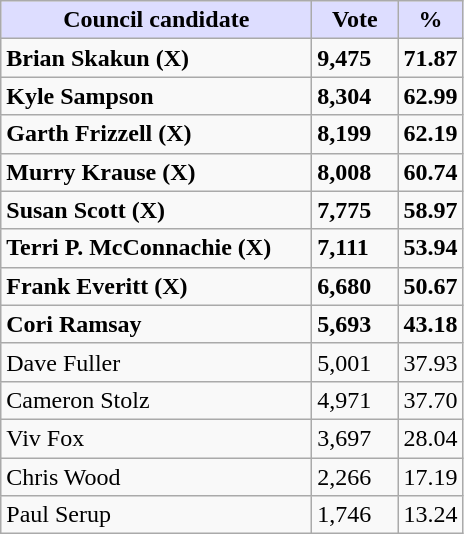<table class="wikitable">
<tr>
<th style="background:#ddf;" width="200px">Council candidate</th>
<th style="background:#ddf;" width="50px">Vote</th>
<th style="background:#ddf;" width="30px">%</th>
</tr>
<tr>
<td><strong>Brian Skakun (X)</strong></td>
<td><strong>9,475</strong></td>
<td><strong>71.87</strong></td>
</tr>
<tr>
<td><strong>Kyle Sampson</strong></td>
<td><strong>8,304</strong></td>
<td><strong>62.99</strong></td>
</tr>
<tr>
<td><strong>Garth Frizzell (X)</strong></td>
<td><strong>8,199</strong></td>
<td><strong>62.19</strong></td>
</tr>
<tr>
<td><strong>Murry Krause (X)</strong></td>
<td><strong>8,008</strong></td>
<td><strong>60.74</strong></td>
</tr>
<tr>
<td><strong>Susan Scott (X)</strong></td>
<td><strong>7,775</strong></td>
<td><strong>58.97</strong></td>
</tr>
<tr>
<td><strong>Terri P. McConnachie (X)</strong></td>
<td><strong>7,111</strong></td>
<td><strong>53.94</strong></td>
</tr>
<tr>
<td><strong>Frank Everitt (X)</strong></td>
<td><strong>6,680</strong></td>
<td><strong>50.67</strong></td>
</tr>
<tr>
<td><strong>Cori Ramsay</strong></td>
<td><strong>5,693</strong></td>
<td><strong>43.18</strong></td>
</tr>
<tr>
<td>Dave Fuller</td>
<td>5,001</td>
<td>37.93</td>
</tr>
<tr>
<td>Cameron Stolz</td>
<td>4,971</td>
<td>37.70</td>
</tr>
<tr>
<td>Viv Fox</td>
<td>3,697</td>
<td>28.04</td>
</tr>
<tr>
<td>Chris Wood</td>
<td>2,266</td>
<td>17.19</td>
</tr>
<tr>
<td>Paul Serup</td>
<td>1,746</td>
<td>13.24</td>
</tr>
</table>
